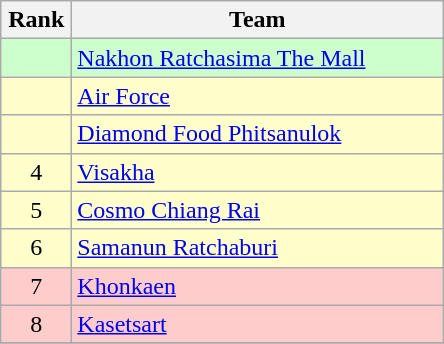<table class="wikitable" style="text-align: center;">
<tr>
<th width=40>Rank</th>
<th width=240>Team</th>
</tr>
<tr bgcolor=#ccffcc>
<td></td>
<td align=left><a href='#'>Nakhon Ratchasima The Mall</a></td>
</tr>
<tr bgcolor=#ffffcc>
<td></td>
<td align=left><a href='#'>Air Force</a></td>
</tr>
<tr bgcolor=#ffffcc>
<td></td>
<td align=left><a href='#'>Diamond Food Phitsanulok</a></td>
</tr>
<tr bgcolor=#ffffcc>
<td>4</td>
<td align=left><a href='#'>Visakha</a></td>
</tr>
<tr bgcolor=#ffffcc>
<td>5</td>
<td align=left><a href='#'>Cosmo Chiang Rai</a></td>
</tr>
<tr bgcolor=#ffffcc>
<td>6</td>
<td align=left><a href='#'>Samanun Ratchaburi</a></td>
</tr>
<tr bgcolor=#ffcccc>
<td>7</td>
<td align=left><a href='#'>Khonkaen</a></td>
</tr>
<tr bgcolor=#ffcccc>
<td>8</td>
<td align=left><a href='#'>Kasetsart</a></td>
</tr>
<tr>
</tr>
</table>
